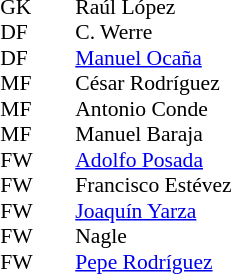<table cellspacing="0" cellpadding="0" style="font-size:90%; margin:0.2em auto;">
<tr>
<th width="25"></th>
<th width="25"></th>
</tr>
<tr>
<td>GK</td>
<td></td>
<td> Raúl López</td>
</tr>
<tr>
<td>DF</td>
<td></td>
<td> C. Werre</td>
</tr>
<tr>
<td>DF</td>
<td></td>
<td> <a href='#'>Manuel Ocaña</a></td>
</tr>
<tr>
<td>MF</td>
<td></td>
<td> César Rodríguez</td>
</tr>
<tr>
<td>MF</td>
<td></td>
<td> Antonio Conde</td>
</tr>
<tr>
<td>MF</td>
<td></td>
<td> Manuel Baraja</td>
</tr>
<tr>
<td>FW</td>
<td></td>
<td> <a href='#'>Adolfo Posada</a></td>
</tr>
<tr>
<td>FW</td>
<td></td>
<td> Francisco Estévez</td>
</tr>
<tr>
<td>FW</td>
<td></td>
<td> <a href='#'>Joaquín Yarza</a></td>
</tr>
<tr>
<td>FW</td>
<td></td>
<td> Nagle</td>
</tr>
<tr>
<td>FW</td>
<td></td>
<td> <a href='#'>Pepe Rodríguez</a></td>
</tr>
</table>
